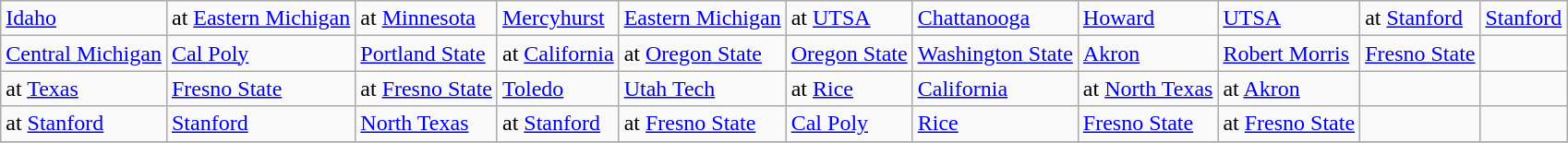<table class="wikitable">
<tr>
<td><a href='#'>Idaho</a></td>
<td>at <a href='#'>Eastern Michigan</a></td>
<td>at <a href='#'>Minnesota</a></td>
<td><a href='#'>Mercyhurst</a></td>
<td><a href='#'>Eastern Michigan</a></td>
<td>at <a href='#'>UTSA</a></td>
<td><a href='#'>Chattanooga</a></td>
<td><a href='#'>Howard</a></td>
<td><a href='#'>UTSA</a></td>
<td>at <a href='#'>Stanford</a></td>
<td><a href='#'>Stanford</a></td>
</tr>
<tr>
<td><a href='#'>Central Michigan</a></td>
<td><a href='#'>Cal Poly</a></td>
<td><a href='#'>Portland State</a></td>
<td>at <a href='#'>California</a></td>
<td>at <a href='#'>Oregon State</a></td>
<td><a href='#'>Oregon State</a></td>
<td><a href='#'>Washington State</a></td>
<td><a href='#'>Akron</a></td>
<td><a href='#'>Robert Morris</a></td>
<td><a href='#'>Fresno State</a></td>
<td></td>
</tr>
<tr>
<td>at <a href='#'>Texas</a></td>
<td><a href='#'>Fresno State</a></td>
<td>at <a href='#'>Fresno State</a></td>
<td><a href='#'>Toledo</a></td>
<td><a href='#'>Utah Tech</a></td>
<td>at <a href='#'>Rice</a></td>
<td><a href='#'>California</a></td>
<td>at <a href='#'>North Texas</a></td>
<td>at <a href='#'>Akron</a></td>
<td></td>
<td></td>
</tr>
<tr>
<td>at <a href='#'>Stanford</a></td>
<td><a href='#'>Stanford</a></td>
<td><a href='#'>North Texas</a></td>
<td>at <a href='#'>Stanford</a></td>
<td>at <a href='#'>Fresno State</a></td>
<td><a href='#'>Cal Poly</a></td>
<td><a href='#'>Rice</a></td>
<td><a href='#'>Fresno State</a></td>
<td>at <a href='#'>Fresno State</a></td>
<td></td>
<td></td>
</tr>
<tr>
</tr>
</table>
